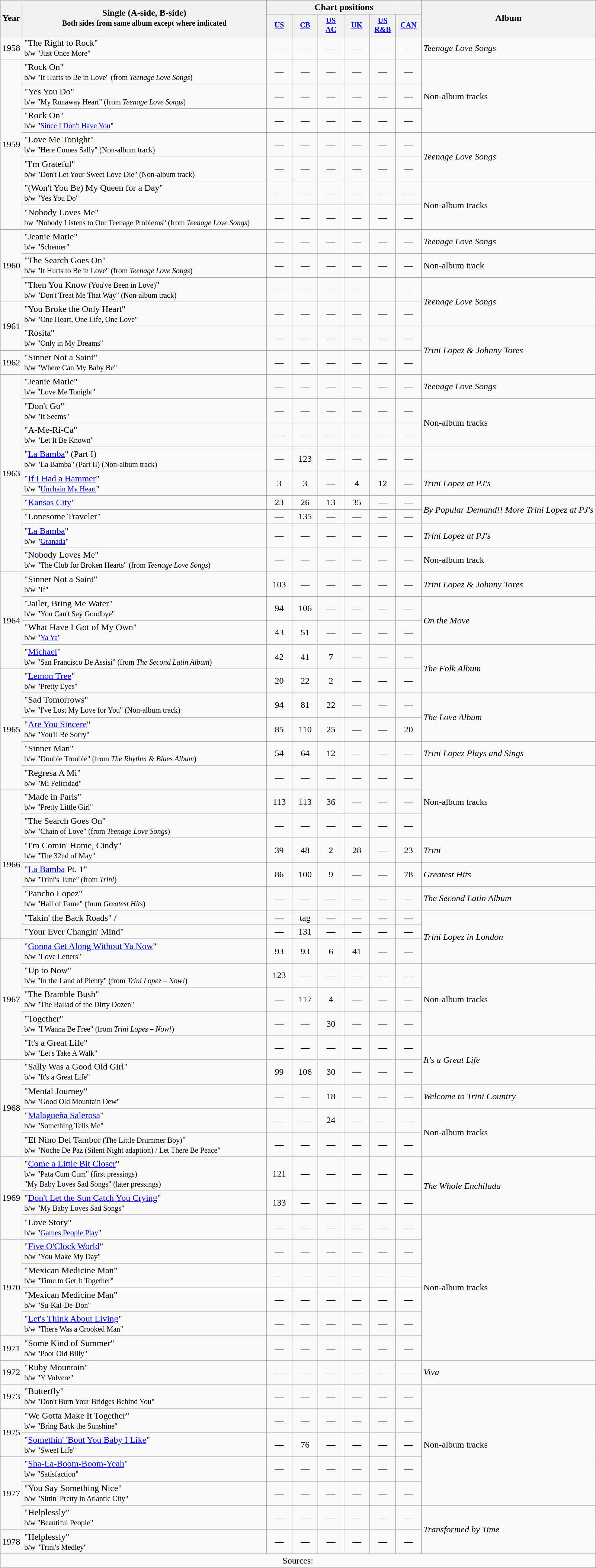<table class = "wikitable" style = "text-align:center;">
<tr>
<th rowspan = "2">Year</th>
<th style = "width:430px;" rowspan = "2">Single (A-side, B-side)<br><small>Both sides from same album except where indicated</small></th>
<th colspan = "6">Chart positions</th>
<th rowspan = "2">Album</th>
</tr>
<tr style="font-size:smaller;">
<th style = "width:40px;"><a href='#'>US</a></th>
<th style = "width:40px;"><a href='#'>CB</a></th>
<th style = "width:40px;"><a href='#'>US<br>AC</a></th>
<th style = "width:40px;"><a href='#'>UK</a></th>
<th style = "width:40px;"><a href='#'>US<br>R&B</a></th>
<th style = "width:40px;"><a href='#'>CAN</a></th>
</tr>
<tr>
<td>1958</td>
<td style = "text-align:left;">"The Right to Rock"<br><small>b/w "Just Once More"</small></td>
<td>—</td>
<td>—</td>
<td>—</td>
<td>—</td>
<td>—</td>
<td>—</td>
<td align=left><em>Teenage Love Songs</em></td>
</tr>
<tr>
<td rowspan="7">1959</td>
<td style = "text-align:left;">"Rock On"<br><small>b/w "It Hurts to Be in Love" (from <em>Teenage Love Songs</em>)</small></td>
<td>—</td>
<td>—</td>
<td>—</td>
<td>—</td>
<td>—</td>
<td>—</td>
<td align=left rowspan="3">Non-album tracks</td>
</tr>
<tr>
<td style = "text-align:left;">"Yes You Do"<br><small>b/w "My Runaway Heart" (from <em>Teenage Love Songs</em>)</small></td>
<td>—</td>
<td>—</td>
<td>—</td>
<td>—</td>
<td>—</td>
<td>—</td>
</tr>
<tr>
<td style = "text-align:left;">"Rock On"<br><small>b/w "<a href='#'>Since I Don't Have You</a>"</small></td>
<td>—</td>
<td>—</td>
<td>—</td>
<td>—</td>
<td>—</td>
<td>—</td>
</tr>
<tr>
<td style = "text-align:left;">"Love Me Tonight"<br><small>b/w "Here Comes Sally" (Non-album track)</small></td>
<td>—</td>
<td>—</td>
<td>—</td>
<td>—</td>
<td>—</td>
<td>—</td>
<td align=left rowspan="2"><em>Teenage Love Songs</em></td>
</tr>
<tr>
<td style = "text-align:left;">"I'm Grateful"<br><small>b/w "Don't Let Your Sweet Love Die" (Non-album track)</small></td>
<td>—</td>
<td>—</td>
<td>—</td>
<td>—</td>
<td>—</td>
<td>—</td>
</tr>
<tr>
<td style = "text-align:left;">"(Won't You Be) My Queen for a Day"<br><small>b/w "Yes You Do"</small></td>
<td>—</td>
<td>—</td>
<td>—</td>
<td>—</td>
<td>—</td>
<td>—</td>
<td align=left rowspan="2">Non-album tracks</td>
</tr>
<tr>
<td style = "text-align:left;">"Nobody Loves Me"<br><small>bw "Nobody Listens to Our Teenage Problems" (from <em>Teenage Love Songs</em>)</small></td>
<td>—</td>
<td>—</td>
<td>—</td>
<td>—</td>
<td>—</td>
<td>—</td>
</tr>
<tr>
<td rowspan="3">1960</td>
<td style = "text-align:left;">"Jeanie Marie"<br><small>b/w "Schemer"</small></td>
<td>—</td>
<td>—</td>
<td>—</td>
<td>—</td>
<td>—</td>
<td>—</td>
<td align=left><em>Teenage Love Songs</em></td>
</tr>
<tr>
<td style = "text-align:left;">"The Search Goes On"<br><small>b/w "It Hurts to Be in Love" (from <em>Teenage Love Songs</em>)</small></td>
<td>—</td>
<td>—</td>
<td>—</td>
<td>—</td>
<td>—</td>
<td>—</td>
<td align=left>Non-album track</td>
</tr>
<tr>
<td style = "text-align:left;">"Then You Know<small> (You've Been in Love)</small>"<br><small>b/w "Don't Treat Me That Way" (Non-album track)</small></td>
<td>—</td>
<td>—</td>
<td>—</td>
<td>—</td>
<td>—</td>
<td>—</td>
<td align=left rowspan="2"><em>Teenage Love Songs</em></td>
</tr>
<tr>
<td rowspan="2">1961</td>
<td style = "text-align:left;">"You Broke the Only Heart"<br><small>b/w "One Heart, One Life, One Love"</small></td>
<td>—</td>
<td>—</td>
<td>—</td>
<td>—</td>
<td>—</td>
<td>—</td>
</tr>
<tr>
<td style = "text-align:left;">"Rosita"<br><small>b/w "Only in My Dreams"</small></td>
<td>—</td>
<td>—</td>
<td>—</td>
<td>—</td>
<td>—</td>
<td>—</td>
<td align=left rowspan="2"><em>Trini Lopez & Johnny Tores</em></td>
</tr>
<tr>
<td>1962</td>
<td style = "text-align:left;">"Sinner Not a Saint"<br><small>b/w "Where Can My Baby Be"</small></td>
<td>—</td>
<td>—</td>
<td>—</td>
<td>—</td>
<td>—</td>
<td>—</td>
</tr>
<tr>
<td rowspan = "9">1963</td>
<td style = "text-align:left;">"Jeanie Marie"<br><small>b/w "Love Me Tonight"</small></td>
<td>—</td>
<td>—</td>
<td>—</td>
<td>—</td>
<td>—</td>
<td>—</td>
<td align=left><em>Teenage Love Songs</em></td>
</tr>
<tr>
<td style = "text-align:left;">"Don't Go"<br><small>b/w "It Seems"</small></td>
<td>—</td>
<td>—</td>
<td>—</td>
<td>—</td>
<td>—</td>
<td>—</td>
<td align=left rowspan="2">Non-album tracks</td>
</tr>
<tr>
<td style = "text-align:left;">"A-Me-Ri-Ca"<br><small>b/w "Let It Be Known"</small></td>
<td>—</td>
<td>—</td>
<td>—</td>
<td>—</td>
<td>—</td>
<td>—</td>
</tr>
<tr>
<td style = "text-align:left;">"<a href='#'>La Bamba</a>" (Part I)<br><small>b/w "La Bamba" (Part II) (Non-album track)</small></td>
<td>—</td>
<td>123</td>
<td>—</td>
<td>—</td>
<td>—</td>
<td>—</td>
<td align=left></td>
</tr>
<tr>
<td style = "text-align:left;">"<a href='#'>If I Had a Hammer</a>"<br><small>b/w "<a href='#'>Unchain My Heart</a>"</small></td>
<td>3</td>
<td>3</td>
<td>—</td>
<td>4</td>
<td>12</td>
<td>—</td>
<td align=left><em>Trini Lopez at PJ's</em></td>
</tr>
<tr>
<td style = "text-align:left;">"<a href='#'>Kansas City</a>"</td>
<td>23</td>
<td>26</td>
<td>13</td>
<td>35</td>
<td>—</td>
<td>—</td>
<td rowspan = "2"><em>By Popular Demand!! More Trini Lopez at PJ's</em></td>
</tr>
<tr>
<td style = "text-align:left;">"Lonesome Traveler"</td>
<td>—</td>
<td>135</td>
<td>—</td>
<td>—</td>
<td>—</td>
<td>—</td>
</tr>
<tr>
<td style = "text-align:left;">"<a href='#'>La Bamba</a>"<br><small>b/w "<a href='#'>Granada</a>"</small></td>
<td>—</td>
<td>—</td>
<td>—</td>
<td>—</td>
<td>—</td>
<td>—</td>
<td align=left><em>Trini Lopez at PJ's</em></td>
</tr>
<tr>
<td style = "text-align:left;">"Nobody Loves Me"<br><small>b/w "The Club for Broken Hearts" (from <em>Teenage Love Songs</em>)</small></td>
<td>—</td>
<td>—</td>
<td>—</td>
<td>—</td>
<td>—</td>
<td>—</td>
<td align=left>Non-album track</td>
</tr>
<tr>
<td rowspan = "4">1964</td>
<td style = "text-align:left;">"Sinner Not a Saint"<br><small>b/w "If"</small></td>
<td>103</td>
<td>—</td>
<td>—</td>
<td>—</td>
<td>—</td>
<td>—</td>
<td align=left><em>Trini Lopez & Johnny Tores</em></td>
</tr>
<tr>
<td style = "text-align:left;">"Jailer, Bring Me Water"<br><small>b/w "You Can't Say Goodbye"</small></td>
<td>94</td>
<td>106</td>
<td>—</td>
<td>—</td>
<td>—</td>
<td>—</td>
<td align=left rowspan="2"><em>On the Move</em></td>
</tr>
<tr>
<td style = "text-align:left;">"What Have I Got of My Own"<br><small>b/w "<a href='#'>Ya Ya</a>"</small></td>
<td>43</td>
<td>51</td>
<td>—</td>
<td>—</td>
<td>—</td>
<td>—</td>
</tr>
<tr>
<td style = "text-align:left;">"<a href='#'>Michael</a>"<br><small>b/w "San Francisco De Assisi" (from <em>The Second Latin Album</em>)</small></td>
<td>42</td>
<td>41</td>
<td>7</td>
<td>—</td>
<td>—</td>
<td>—</td>
<td align=left rowspan="2"><em>The Folk Album</em></td>
</tr>
<tr>
<td rowspan = "5">1965</td>
<td style = "text-align:left;">"<a href='#'>Lemon Tree</a>"<br><small>b/w "Pretty Eyes"</small></td>
<td>20</td>
<td>22</td>
<td>2</td>
<td>—</td>
<td>—</td>
<td>—</td>
</tr>
<tr>
<td style = "text-align:left;">"Sad Tomorrows"<br><small>b/w "I've Lost My Love for You" (Non-album track)</small></td>
<td>94</td>
<td>81</td>
<td>22</td>
<td>—</td>
<td>—</td>
<td>—</td>
<td align=left rowspan="2"><em>The Love Album</em></td>
</tr>
<tr>
<td style = "text-align:left;">"<a href='#'>Are You Sincere</a>"<br><small>b/w "You'll Be Sorry"</small></td>
<td>85</td>
<td>110</td>
<td>25</td>
<td>—</td>
<td>—</td>
<td>20</td>
</tr>
<tr>
<td style = "text-align:left;">"Sinner Man"<br><small>b/w "Double Trouble" (from <em>The Rhythm & Blues Album</em>)</small></td>
<td>54</td>
<td>64</td>
<td>12</td>
<td>—</td>
<td>—</td>
<td>—</td>
<td align=left><em>Trini Lopez Plays and Sings</em></td>
</tr>
<tr>
<td style = "text-align:left;">"Regresa A Mi"<br><small>b/w "Mi Felicidad"</small></td>
<td>—</td>
<td>—</td>
<td>—</td>
<td>—</td>
<td>—</td>
<td>—</td>
<td align=left rowspan="3">Non-album tracks</td>
</tr>
<tr>
<td rowspan = "7">1966</td>
<td style = "text-align:left;">"Made in Paris"<br><small>b/w "Pretty Little Girl"</small></td>
<td>113</td>
<td>113</td>
<td>36</td>
<td>—</td>
<td>—</td>
<td>—</td>
</tr>
<tr>
<td style = "text-align:left;">"The Search Goes On"<br><small>b/w "Chain of Love" (from <em>Teenage Love Songs</em>)</small></td>
<td>—</td>
<td>—</td>
<td>—</td>
<td>—</td>
<td>—</td>
<td>—</td>
</tr>
<tr>
<td style = "text-align:left;">"I'm Comin' Home, Cindy"<br><small>b/w "The 32nd of May"</small></td>
<td>39</td>
<td>48</td>
<td>2</td>
<td>28</td>
<td>—</td>
<td>23</td>
<td align=left><em>Trini</em></td>
</tr>
<tr>
<td style = "text-align:left;">"<a href='#'>La Bamba</a> Pt. 1"<br><small>b/w "Trini's Tune" (from <em>Trini</em>)</small></td>
<td>86</td>
<td>100</td>
<td>9</td>
<td>—</td>
<td>—</td>
<td>78</td>
<td align=left><em>Greatest Hits</em></td>
</tr>
<tr>
<td style = "text-align:left;">"Pancho Lopez"<br><small>b/w "Hall of Fame" (from <em>Greatest Hits</em>)</small></td>
<td>—</td>
<td>—</td>
<td>—</td>
<td>—</td>
<td>—</td>
<td>—</td>
<td align=left><em>The Second Latin Album</em></td>
</tr>
<tr>
<td style = "text-align:left;">"Takin' the Back Roads" /</td>
<td>—</td>
<td>tag</td>
<td>—</td>
<td>—</td>
<td>—</td>
<td>—</td>
<td align=left rowspan="3"><em>Trini Lopez in London</em></td>
</tr>
<tr>
<td style = "text-align:left;">"Your Ever Changin' Mind"</td>
<td>—</td>
<td>131</td>
<td>—</td>
<td>—</td>
<td>—</td>
<td>—</td>
</tr>
<tr>
<td rowspan = "5">1967</td>
<td style = "text-align:left;">"<a href='#'>Gonna Get Along Without Ya Now</a>"<br><small>b/w "Love Letters"</small></td>
<td>93</td>
<td>93</td>
<td>6</td>
<td>41</td>
<td>—</td>
<td>—</td>
</tr>
<tr>
<td style = "text-align:left;">"Up to Now"<br><small>b/w "In the Land of Plenty" (from <em>Trini Lopez – Now!</em>)</small></td>
<td>123</td>
<td>—</td>
<td>—</td>
<td>—</td>
<td>—</td>
<td>—</td>
<td align=left rowspan="3">Non-album tracks</td>
</tr>
<tr>
<td style = "text-align:left;">"The Bramble Bush"<br><small>b/w "The Ballad of the Dirty Dozen"</small></td>
<td>—</td>
<td>117</td>
<td>4</td>
<td>—</td>
<td>—</td>
<td>—</td>
</tr>
<tr>
<td style = "text-align:left;">"Together"<br><small>b/w "I Wanna Be Free" (from <em>Trini Lopez – Now!</em>)</small></td>
<td>—</td>
<td>—</td>
<td>30</td>
<td>—</td>
<td>—</td>
<td>—</td>
</tr>
<tr>
<td style = "text-align:left;">"It's a Great Life"<br><small>b/w "Let's Take A Walk"</small></td>
<td>—</td>
<td>—</td>
<td>—</td>
<td>—</td>
<td>—</td>
<td>—</td>
<td align=left rowspan="2"><em>It's a Great Life</em></td>
</tr>
<tr>
<td rowspan = "4">1968</td>
<td style = "text-align:left;">"Sally Was a Good Old Girl"<br><small>b/w "It's a Great Life"</small></td>
<td>99</td>
<td>106</td>
<td>30</td>
<td>—</td>
<td>—</td>
<td>—</td>
</tr>
<tr>
<td style = "text-align:left;">"Mental Journey"<br><small>b/w "Good Old Mountain Dew"</small></td>
<td>—</td>
<td>—</td>
<td>18</td>
<td>—</td>
<td>—</td>
<td>—</td>
<td align=left><em>Welcome to Trini Country</em></td>
</tr>
<tr>
<td style = "text-align:left;">"<a href='#'>Malagueña Salerosa</a>"<br><small>b/w "Something Tells Me"</small></td>
<td>—</td>
<td>—</td>
<td>24</td>
<td>—</td>
<td>—</td>
<td>—</td>
<td align=left rowspan="2">Non-album tracks</td>
</tr>
<tr>
<td style = "text-align:left;">"El Nino Del Tambor<small> (The Little Drummer Boy)</small>"<br><small>b/w "Noche De Paz (Silent Night adaption) / Let There Be Peace"</small></td>
<td>—</td>
<td>—</td>
<td>—</td>
<td>—</td>
<td>—</td>
<td>—</td>
</tr>
<tr>
<td rowspan = "3">1969</td>
<td style = "text-align:left;">"<a href='#'>Come a Little Bit Closer</a>"<br><small>b/w "Pata Cum Cum" (first pressings)<br>"My Baby Loves Sad Songs" (later pressings)</small></td>
<td>121</td>
<td>—</td>
<td>—</td>
<td>—</td>
<td>—</td>
<td>—</td>
<td align=left rowspan="2"><em>The Whole Enchilada</em></td>
</tr>
<tr>
<td style = "text-align:left;">"<a href='#'>Don't Let the Sun Catch You Crying</a>"<br><small>b/w "My Baby Loves Sad Songs"</small></td>
<td>133</td>
<td>—</td>
<td>—</td>
<td>—</td>
<td>—</td>
<td>—</td>
</tr>
<tr>
<td style = "text-align:left;">"Love Story"<br><small>b/w "<a href='#'>Games People Play</a>"</small></td>
<td>—</td>
<td>—</td>
<td>—</td>
<td>—</td>
<td>—</td>
<td>—</td>
<td align=left rowspan="6">Non-album tracks</td>
</tr>
<tr>
<td rowspan="4">1970</td>
<td style = "text-align:left;">"<a href='#'>Five O'Clock World</a>"<br><small>b/w "You Make My Day"</small></td>
<td>—</td>
<td>—</td>
<td>—</td>
<td>—</td>
<td>—</td>
<td>—</td>
</tr>
<tr>
<td style = "text-align:left;">"Mexican Medicine Man"<br><small>b/w "Time to Get It Together"</small></td>
<td>—</td>
<td>—</td>
<td>—</td>
<td>—</td>
<td>—</td>
<td>—</td>
</tr>
<tr>
<td style = "text-align:left;">"Mexican Medicine Man"<br><small>b/w "Su-Kal-De-Don"</small></td>
<td>—</td>
<td>—</td>
<td>—</td>
<td>—</td>
<td>—</td>
<td>—</td>
</tr>
<tr>
<td style = "text-align:left;">"<a href='#'>Let's Think About Living</a>"<br><small>b/w "There Was a Crooked Man"</small></td>
<td>—</td>
<td>—</td>
<td>—</td>
<td>—</td>
<td>—</td>
<td>—</td>
</tr>
<tr>
<td>1971</td>
<td style = "text-align:left;">"Some Kind of Summer"<br><small>b/w "Poor Old Billy"</small></td>
<td>—</td>
<td>—</td>
<td>—</td>
<td>—</td>
<td>—</td>
<td>—</td>
</tr>
<tr>
<td>1972</td>
<td style = "text-align:left;">"Ruby Mountain"<br><small>b/w "Y Volvere"</small></td>
<td>—</td>
<td>—</td>
<td>—</td>
<td>—</td>
<td>—</td>
<td>—</td>
<td align=left><em>Viva</em></td>
</tr>
<tr>
<td>1973</td>
<td style = "text-align:left;">"Butterfly"<br><small>b/w "Don't Burn Your Bridges Behind You"</small></td>
<td>—</td>
<td>—</td>
<td>—</td>
<td>—</td>
<td>—</td>
<td>—</td>
<td align=left rowspan="5">Non-album tracks</td>
</tr>
<tr>
<td rowspan="2">1975</td>
<td style = "text-align:left;">"We Gotta Make It Together"<br><small>b/w "Bring Back the Sunshine"</small></td>
<td>—</td>
<td>—</td>
<td>—</td>
<td>—</td>
<td>—</td>
<td>—</td>
</tr>
<tr>
<td style = "text-align:left;">"<a href='#'>Somethin' 'Bout You Baby I Like</a>"<br><small>b/w "Sweet Life"</small></td>
<td>—</td>
<td>76</td>
<td>—</td>
<td>—</td>
<td>—</td>
<td>—</td>
</tr>
<tr>
<td rowspan="3">1977</td>
<td style = "text-align:left;">"<a href='#'>Sha-La-Boom-Boom-Yeah</a>"<br><small>b/w "Satisfaction"</small></td>
<td>—</td>
<td>—</td>
<td>—</td>
<td>—</td>
<td>—</td>
<td>—</td>
</tr>
<tr>
<td style = "text-align:left;">"You Say Something Nice"<br><small>b/w "Sittin' Pretty in Atlantic City"</small></td>
<td>—</td>
<td>—</td>
<td>—</td>
<td>—</td>
<td>—</td>
<td>—</td>
</tr>
<tr>
<td style = "text-align:left;">"Helplessly"<br><small>b/w "Beautiful People"</small></td>
<td>—</td>
<td>—</td>
<td>—</td>
<td>—</td>
<td>—</td>
<td>—</td>
<td align=left rowspan="2"><em>Transformed by Time</em></td>
</tr>
<tr>
<td>1978</td>
<td style = "text-align:left;">"Helplessly"<br><small>b/w "Trini's Medley"</small></td>
<td>—</td>
<td>—</td>
<td>—</td>
<td>—</td>
<td>—</td>
<td>—</td>
</tr>
<tr>
<td colspan="9" style="text-align: center;">Sources:</td>
</tr>
</table>
